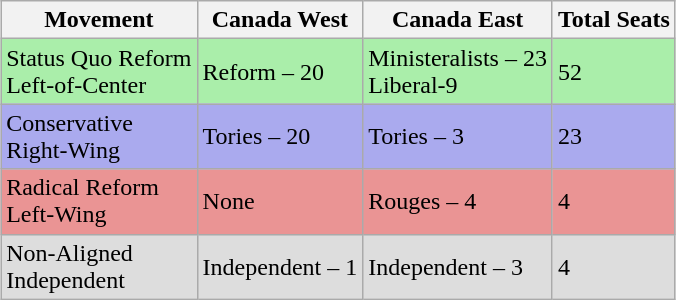<table class="wikitable" style="margin:auto;">
<tr>
<th bgcolor = #BBBBBB>Movement</th>
<th bgcolor = #BBBBBB>Canada West</th>
<th bgcolor = #BBBBBB>Canada East</th>
<th bgcolor = #BBBBBB>Total Seats</th>
</tr>
<tr>
<td bgcolor = #AAEEAA>Status Quo Reform<br>Left-of-Center</td>
<td bgcolor = #AAEEAA>Reform – 20</td>
<td bgcolor = #AAEEAA>Ministeralists – 23 <br> Liberal-9</td>
<td bgcolor = #AAEEAA>52</td>
</tr>
<tr>
<td bgcolor = #AAAAEE>Conservative<br>Right-Wing</td>
<td bgcolor = #AAAAEE>Tories – 20</td>
<td bgcolor = #AAAAEE>Tories – 3</td>
<td bgcolor = #AAAAEE>23</td>
</tr>
<tr>
<td bgcolor = #EA9494>Radical Reform<br>Left-Wing</td>
<td bgcolor = #EA9494>None</td>
<td bgcolor = #EA9494>Rouges – 4</td>
<td bgcolor = #EA9494>4</td>
</tr>
<tr>
<td bgcolor = #DDDDDD>Non-Aligned<br>Independent</td>
<td bgcolor = #DDDDDD>Independent – 1</td>
<td bgcolor = #DDDDDD>Independent – 3</td>
<td bgcolor = #DDDDDD>4</td>
</tr>
</table>
